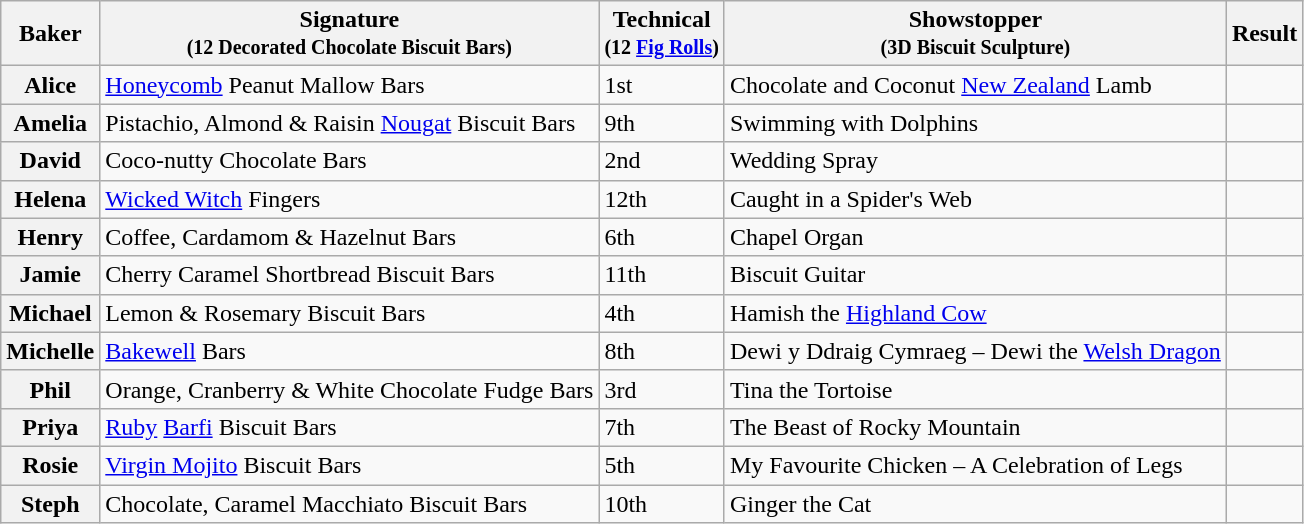<table class="wikitable sortable col3center sticky-header">
<tr>
<th scope="col">Baker</th>
<th scope="col" class="unsortable">Signature<br><small>(12 Decorated Chocolate Biscuit Bars)</small></th>
<th scope="col">Technical<br><small>(12 <a href='#'>Fig Rolls</a>)</small></th>
<th scope="col" class="unsortable">Showstopper<br><small>(3D Biscuit Sculpture)</small></th>
<th scope="col">Result</th>
</tr>
<tr>
<th scope="row">Alice</th>
<td><a href='#'>Honeycomb</a> Peanut Mallow Bars</td>
<td>1st</td>
<td>Chocolate and Coconut <a href='#'>New Zealand</a> Lamb</td>
<td></td>
</tr>
<tr>
<th scope="row">Amelia</th>
<td>Pistachio, Almond & Raisin <a href='#'>Nougat</a> Biscuit Bars</td>
<td>9th</td>
<td>Swimming with Dolphins</td>
<td></td>
</tr>
<tr>
<th scope="row">David</th>
<td>Coco-nutty Chocolate Bars</td>
<td>2nd</td>
<td>Wedding Spray</td>
<td></td>
</tr>
<tr>
<th scope="row">Helena</th>
<td><a href='#'>Wicked Witch</a> Fingers</td>
<td>12th</td>
<td>Caught in a Spider's Web</td>
<td></td>
</tr>
<tr>
<th scope="row">Henry</th>
<td>Coffee, Cardamom & Hazelnut Bars</td>
<td>6th</td>
<td>Chapel Organ</td>
<td></td>
</tr>
<tr>
<th scope="row">Jamie</th>
<td>Cherry Caramel Shortbread Biscuit Bars</td>
<td>11th</td>
<td>Biscuit Guitar</td>
<td></td>
</tr>
<tr>
<th scope="row">Michael</th>
<td>Lemon & Rosemary Biscuit Bars</td>
<td>4th</td>
<td>Hamish the <a href='#'>Highland Cow</a></td>
<td></td>
</tr>
<tr>
<th scope="row">Michelle</th>
<td><a href='#'>Bakewell</a> Bars</td>
<td>8th</td>
<td>Dewi y Ddraig Cymraeg – Dewi the <a href='#'>Welsh Dragon</a></td>
<td></td>
</tr>
<tr>
<th scope="row">Phil</th>
<td>Orange, Cranberry & White Chocolate Fudge Bars</td>
<td>3rd</td>
<td>Tina the Tortoise</td>
<td></td>
</tr>
<tr>
<th scope="row">Priya</th>
<td><a href='#'>Ruby</a> <a href='#'>Barfi</a> Biscuit Bars</td>
<td>7th</td>
<td>The Beast of Rocky Mountain</td>
<td></td>
</tr>
<tr>
<th scope="row">Rosie</th>
<td><a href='#'>Virgin Mojito</a> Biscuit Bars</td>
<td>5th</td>
<td>My Favourite Chicken – A Celebration of Legs</td>
<td></td>
</tr>
<tr>
<th scope="row">Steph</th>
<td>Chocolate, Caramel Macchiato Biscuit Bars</td>
<td>10th</td>
<td>Ginger the Cat</td>
<td></td>
</tr>
</table>
